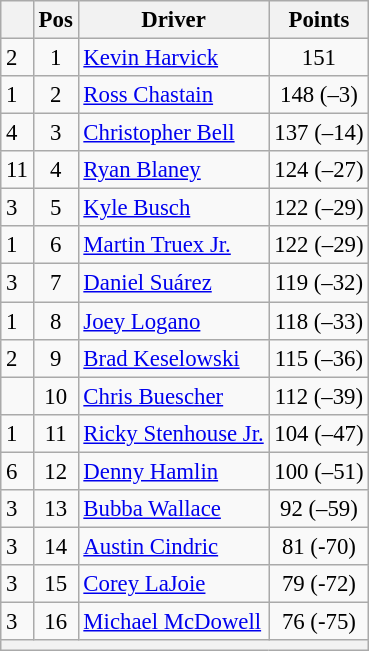<table class="wikitable" style="font-size: 95%;">
<tr>
<th></th>
<th>Pos</th>
<th>Driver</th>
<th>Points</th>
</tr>
<tr>
<td align="left"> 2</td>
<td style="text-align:center;">1</td>
<td><a href='#'>Kevin Harvick</a></td>
<td style="text-align:center;">151</td>
</tr>
<tr>
<td align="left"> 1</td>
<td style="text-align:center;">2</td>
<td><a href='#'>Ross Chastain</a></td>
<td style="text-align:center;">148 (–3)</td>
</tr>
<tr>
<td align="left"> 4</td>
<td style="text-align:center;">3</td>
<td><a href='#'>Christopher Bell</a></td>
<td style="text-align:center;">137 (–14)</td>
</tr>
<tr>
<td align="left"> 11</td>
<td style="text-align:center;">4</td>
<td><a href='#'>Ryan Blaney</a></td>
<td style="text-align:center;">124 (–27)</td>
</tr>
<tr>
<td align="left"> 3</td>
<td style="text-align:center;">5</td>
<td><a href='#'>Kyle Busch</a></td>
<td style="text-align:center;">122 (–29)</td>
</tr>
<tr>
<td align="left"> 1</td>
<td style="text-align:center;">6</td>
<td><a href='#'>Martin Truex Jr.</a></td>
<td style="text-align:center;">122 (–29)</td>
</tr>
<tr>
<td align="left"> 3</td>
<td style="text-align:center;">7</td>
<td><a href='#'>Daniel Suárez</a></td>
<td style="text-align:center;">119 (–32)</td>
</tr>
<tr>
<td align="left"> 1</td>
<td style="text-align:center;">8</td>
<td><a href='#'>Joey Logano</a></td>
<td style="text-align:center;">118 (–33)</td>
</tr>
<tr>
<td align="left"> 2</td>
<td style="text-align:center;">9</td>
<td><a href='#'>Brad Keselowski</a></td>
<td style="text-align:center;">115 (–36)</td>
</tr>
<tr>
<td align="left"></td>
<td style="text-align:center;">10</td>
<td><a href='#'>Chris Buescher</a></td>
<td style="text-align:center;">112 (–39)</td>
</tr>
<tr>
<td align="left"> 1</td>
<td style="text-align:center;">11</td>
<td><a href='#'>Ricky Stenhouse Jr.</a></td>
<td style="text-align:center;">104 (–47)</td>
</tr>
<tr>
<td align="left"> 6</td>
<td style="text-align:center;">12</td>
<td><a href='#'>Denny Hamlin</a> </td>
<td style="text-align:center;">100 (–51)</td>
</tr>
<tr>
<td align="left"> 3</td>
<td style="text-align:center;">13</td>
<td><a href='#'>Bubba Wallace</a></td>
<td style="text-align:center;">92 (–59)</td>
</tr>
<tr>
<td align="left"> 3</td>
<td style="text-align:center;">14</td>
<td><a href='#'>Austin Cindric</a></td>
<td style="text-align:center;">81 (-70)</td>
</tr>
<tr>
<td align="left"> 3</td>
<td style="text-align:center;">15</td>
<td><a href='#'>Corey LaJoie</a></td>
<td style="text-align:center;">79 (-72)</td>
</tr>
<tr>
<td align="left"> 3</td>
<td style="text-align:center;">16</td>
<td><a href='#'>Michael McDowell</a></td>
<td style="text-align:center;">76 (-75)</td>
</tr>
<tr class="sortbottom">
<th colspan="9"></th>
</tr>
</table>
